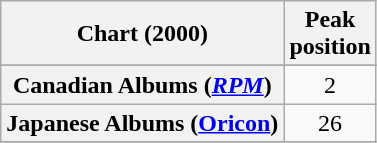<table class="wikitable sortable plainrowheaders" style="text-align:center">
<tr>
<th scope="col">Chart (2000)</th>
<th scope="col">Peak<br>position</th>
</tr>
<tr>
</tr>
<tr>
<th scope="row">Canadian Albums (<em><a href='#'>RPM</a></em>)</th>
<td>2</td>
</tr>
<tr>
<th scope="row">Japanese Albums (<a href='#'>Oricon</a>)</th>
<td>26</td>
</tr>
<tr>
</tr>
</table>
